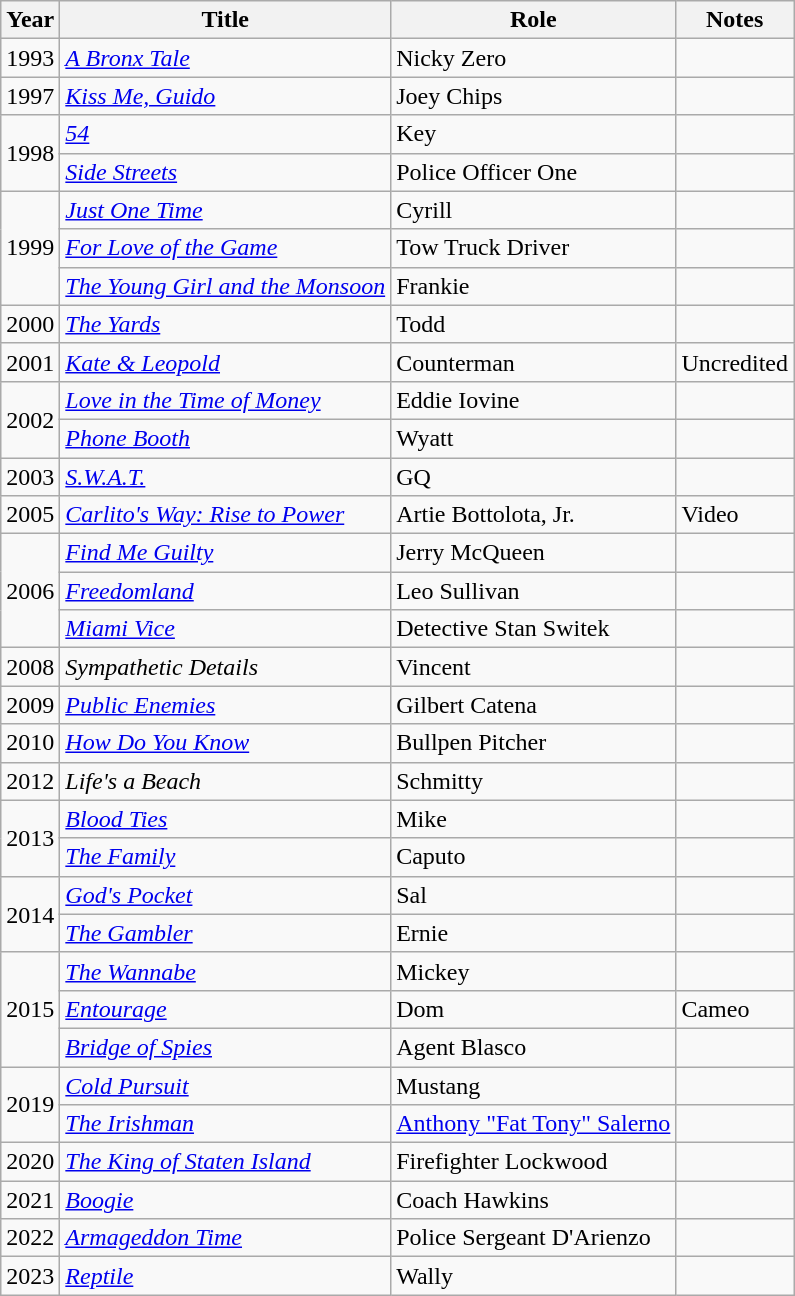<table class="wikitable sortable">
<tr>
<th>Year</th>
<th>Title</th>
<th>Role</th>
<th>Notes</th>
</tr>
<tr>
<td>1993</td>
<td><em><a href='#'>A Bronx Tale</a></em></td>
<td>Nicky Zero</td>
<td></td>
</tr>
<tr>
<td>1997</td>
<td><em><a href='#'>Kiss Me, Guido</a></em></td>
<td>Joey Chips</td>
<td></td>
</tr>
<tr>
<td rowspan="2">1998</td>
<td><em><a href='#'>54</a></em></td>
<td>Key</td>
<td></td>
</tr>
<tr>
<td><em><a href='#'>Side Streets</a></em></td>
<td>Police Officer One</td>
<td></td>
</tr>
<tr>
<td rowspan="3">1999</td>
<td><em><a href='#'>Just One Time</a></em></td>
<td>Cyrill</td>
<td></td>
</tr>
<tr>
<td><em><a href='#'>For Love of the Game</a></em></td>
<td>Tow Truck Driver</td>
<td></td>
</tr>
<tr>
<td><em><a href='#'>The Young Girl and the Monsoon</a></em></td>
<td>Frankie</td>
<td></td>
</tr>
<tr>
<td>2000</td>
<td><em><a href='#'>The Yards</a></em></td>
<td>Todd</td>
<td></td>
</tr>
<tr>
<td>2001</td>
<td><em><a href='#'>Kate & Leopold</a></em></td>
<td>Counterman</td>
<td>Uncredited</td>
</tr>
<tr>
<td rowspan="2">2002</td>
<td><em><a href='#'>Love in the Time of Money</a></em></td>
<td>Eddie Iovine</td>
<td></td>
</tr>
<tr>
<td><em><a href='#'>Phone Booth</a></em></td>
<td>Wyatt</td>
<td></td>
</tr>
<tr>
<td>2003</td>
<td><em><a href='#'>S.W.A.T.</a></em></td>
<td>GQ</td>
<td></td>
</tr>
<tr>
<td>2005</td>
<td><em><a href='#'>Carlito's Way: Rise to Power</a></em></td>
<td>Artie Bottolota, Jr.</td>
<td>Video</td>
</tr>
<tr>
<td rowspan="3">2006</td>
<td><em><a href='#'>Find Me Guilty</a></em></td>
<td>Jerry McQueen</td>
<td></td>
</tr>
<tr>
<td><em><a href='#'>Freedomland</a></em></td>
<td>Leo Sullivan</td>
<td></td>
</tr>
<tr>
<td><em><a href='#'>Miami Vice</a></em></td>
<td>Detective Stan Switek</td>
<td></td>
</tr>
<tr>
<td>2008</td>
<td><em>Sympathetic Details</em></td>
<td>Vincent</td>
<td></td>
</tr>
<tr>
<td>2009</td>
<td><em><a href='#'>Public Enemies</a></em></td>
<td>Gilbert Catena</td>
<td></td>
</tr>
<tr>
<td>2010</td>
<td><em><a href='#'>How Do You Know</a></em></td>
<td>Bullpen Pitcher</td>
<td></td>
</tr>
<tr>
<td>2012</td>
<td><em>Life's a Beach</em></td>
<td>Schmitty</td>
<td></td>
</tr>
<tr>
<td rowspan="2">2013</td>
<td><em><a href='#'>Blood Ties</a></em></td>
<td>Mike</td>
<td></td>
</tr>
<tr>
<td><em><a href='#'>The Family</a></em></td>
<td>Caputo</td>
<td></td>
</tr>
<tr>
<td rowspan="2">2014</td>
<td><em><a href='#'>God's Pocket</a></em></td>
<td>Sal</td>
<td></td>
</tr>
<tr>
<td><em><a href='#'>The Gambler</a></em></td>
<td>Ernie</td>
<td></td>
</tr>
<tr>
<td rowspan="3">2015</td>
<td><em><a href='#'>The Wannabe</a></em></td>
<td>Mickey</td>
<td></td>
</tr>
<tr>
<td><em><a href='#'>Entourage</a></em></td>
<td>Dom</td>
<td>Cameo</td>
</tr>
<tr>
<td><em><a href='#'>Bridge of Spies</a></em></td>
<td>Agent Blasco</td>
<td></td>
</tr>
<tr>
<td rowspan="2">2019</td>
<td><em><a href='#'>Cold Pursuit</a></em></td>
<td>Mustang</td>
<td></td>
</tr>
<tr>
<td><em><a href='#'>The Irishman</a></em></td>
<td><a href='#'>Anthony "Fat Tony" Salerno</a></td>
<td></td>
</tr>
<tr>
<td>2020</td>
<td><em><a href='#'>The King of Staten Island</a></em></td>
<td>Firefighter Lockwood</td>
<td></td>
</tr>
<tr>
<td>2021</td>
<td><em><a href='#'>Boogie</a></em></td>
<td>Coach Hawkins</td>
<td></td>
</tr>
<tr>
<td>2022</td>
<td><em><a href='#'>Armageddon Time</a></em></td>
<td>Police Sergeant D'Arienzo</td>
<td></td>
</tr>
<tr>
<td>2023</td>
<td><em><a href='#'>Reptile</a></em></td>
<td>Wally</td>
<td></td>
</tr>
</table>
